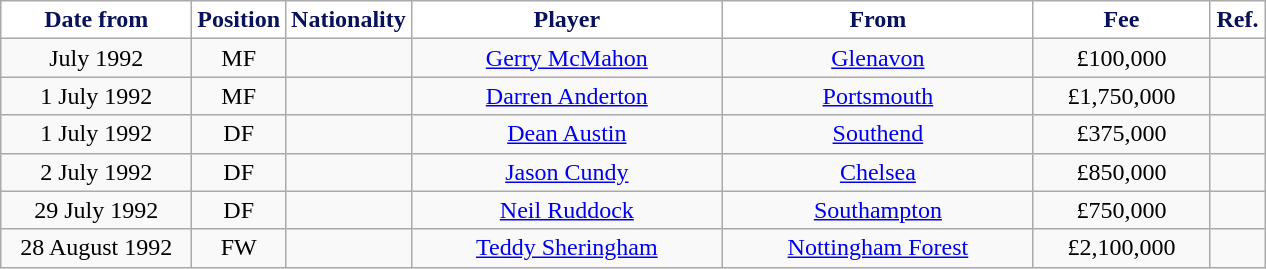<table class="wikitable" style="text-align:center">
<tr>
<th style="background:#FFFFFF; color:#081159; width:120px;">Date from</th>
<th style="background:#FFFFFF; color:#081159; width:50px;">Position</th>
<th style="background:#FFFFFF; color:#081159; width:50px;">Nationality</th>
<th style="background:#FFFFFF; color:#081159; width:200px;">Player</th>
<th style="background:#FFFFFF; color:#081159; width:200px;">From</th>
<th style="background:#FFFFFF; color:#081159; width:110px;">Fee</th>
<th style="background:#FFFFFF; color:#081159; width:30px;">Ref.</th>
</tr>
<tr>
<td>July 1992</td>
<td>MF</td>
<td></td>
<td><a href='#'>Gerry McMahon</a></td>
<td> <a href='#'>Glenavon</a></td>
<td>£100,000</td>
<td></td>
</tr>
<tr>
<td>1 July 1992</td>
<td>MF</td>
<td></td>
<td><a href='#'>Darren Anderton</a></td>
<td> <a href='#'>Portsmouth</a></td>
<td>£1,750,000</td>
<td></td>
</tr>
<tr>
<td>1 July 1992</td>
<td>DF</td>
<td></td>
<td><a href='#'>Dean Austin</a></td>
<td> <a href='#'>Southend</a></td>
<td>£375,000</td>
<td></td>
</tr>
<tr>
<td>2 July 1992</td>
<td>DF</td>
<td></td>
<td><a href='#'>Jason Cundy</a></td>
<td> <a href='#'>Chelsea</a></td>
<td>£850,000</td>
<td></td>
</tr>
<tr>
<td>29 July 1992</td>
<td>DF</td>
<td></td>
<td><a href='#'>Neil Ruddock</a></td>
<td> <a href='#'>Southampton</a></td>
<td>£750,000</td>
<td></td>
</tr>
<tr>
<td>28 August 1992</td>
<td>FW</td>
<td></td>
<td><a href='#'>Teddy Sheringham</a></td>
<td> <a href='#'>Nottingham Forest</a></td>
<td>£2,100,000</td>
<td></td>
</tr>
</table>
